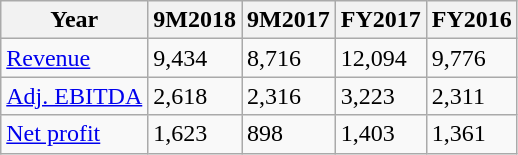<table class="wikitable">
<tr>
<th>Year</th>
<th>9M2018</th>
<th>9M2017</th>
<th>FY2017</th>
<th>FY2016</th>
</tr>
<tr>
<td><a href='#'>Revenue</a></td>
<td>9,434</td>
<td>8,716</td>
<td>12,094</td>
<td>9,776</td>
</tr>
<tr>
<td><a href='#'>Adj. EBITDA</a></td>
<td>2,618</td>
<td>2,316</td>
<td>3,223</td>
<td>2,311</td>
</tr>
<tr>
<td><a href='#'>Net profit</a></td>
<td>1,623</td>
<td>898</td>
<td>1,403</td>
<td>1,361</td>
</tr>
</table>
